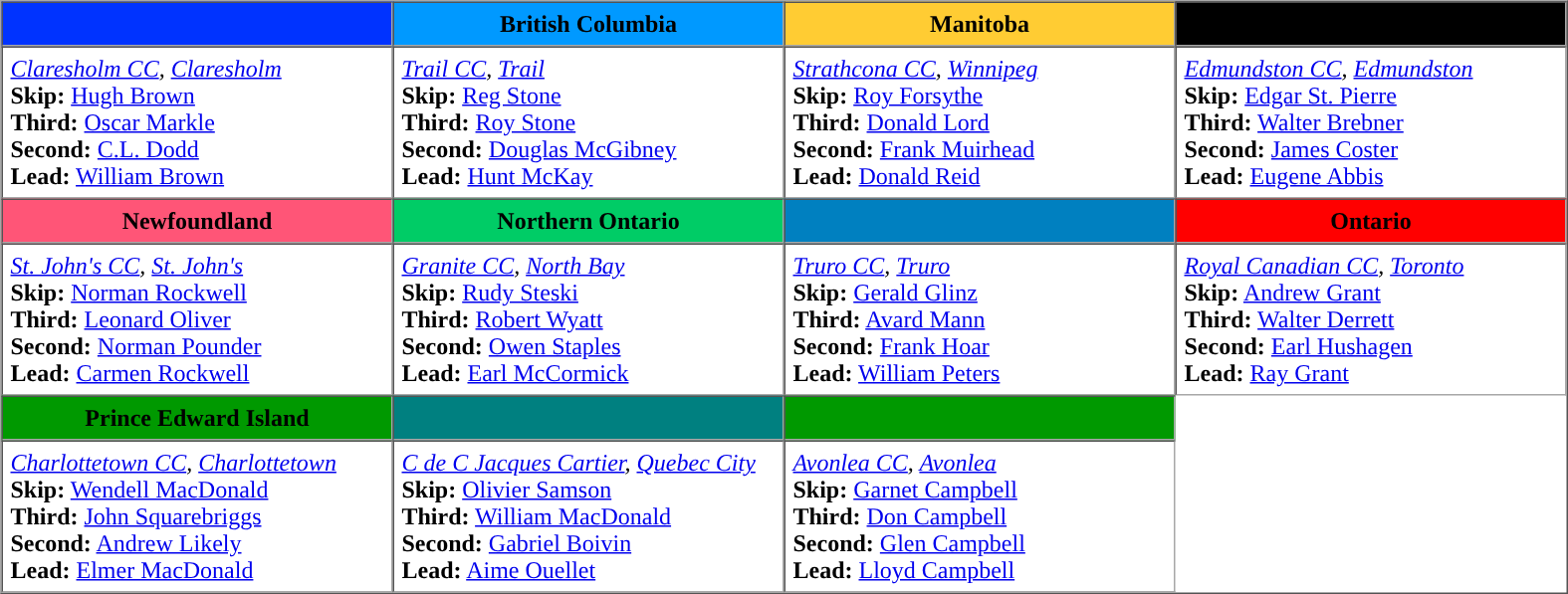<table - border=1 cellpadding=5 cellspacing=0>
<tr>
<th bgcolor=#0033FF width=250></th>
<th style="background:#09f; width:250px;">British Columbia</th>
<th style="background:#FFCC33; width:250px;">Manitoba</th>
<th bgcolor=#000000 width=250></th>
</tr>
<tr>
<td><em><a href='#'>Claresholm CC</a>, <a href='#'>Claresholm</a></em><br><strong>Skip:</strong> <a href='#'>Hugh Brown</a><br>
<strong>Third:</strong> <a href='#'>Oscar Markle</a><br>
<strong>Second:</strong> <a href='#'>C.L. Dodd</a><br>
<strong>Lead:</strong> <a href='#'>William Brown</a></td>
<td><em><a href='#'>Trail CC</a>, <a href='#'>Trail</a></em><br><strong>Skip:</strong> <a href='#'>Reg Stone</a><br>
<strong>Third:</strong> <a href='#'>Roy Stone</a><br>
<strong>Second:</strong> <a href='#'>Douglas McGibney</a><br>
<strong>Lead:</strong> <a href='#'>Hunt McKay</a></td>
<td><em><a href='#'>Strathcona CC</a>, <a href='#'>Winnipeg</a></em><br><strong>Skip:</strong> <a href='#'>Roy Forsythe</a><br>
<strong>Third:</strong> <a href='#'>Donald Lord</a><br>
<strong>Second:</strong> <a href='#'>Frank Muirhead</a><br>
<strong>Lead:</strong> <a href='#'>Donald Reid</a></td>
<td><em><a href='#'>Edmundston CC</a>, <a href='#'>Edmundston</a></em><br><strong>Skip:</strong> <a href='#'>Edgar St. Pierre</a><br>
<strong>Third:</strong> <a href='#'>Walter Brebner</a><br>
<strong>Second:</strong> <a href='#'>James Coster</a><br>
<strong>Lead:</strong> <a href='#'>Eugene Abbis</a></td>
</tr>
<tr border=1 cellpadding=5 cellspacing=0>
<th style="background:#f57; width=200">Newfoundland</th>
<th style="background:#0c6; width:200px;">Northern Ontario</th>
<th bgcolor=#0080C0 width=200></th>
<th bgcolor=#FF0000 width=200>Ontario</th>
</tr>
<tr>
<td><em><a href='#'>St. John's CC</a>, <a href='#'>St. John's</a></em><br><strong>Skip:</strong> <a href='#'>Norman Rockwell</a><br>
<strong>Third:</strong> <a href='#'>Leonard Oliver</a><br>
<strong>Second:</strong> <a href='#'>Norman Pounder</a><br>
<strong>Lead:</strong> <a href='#'>Carmen Rockwell</a></td>
<td><em><a href='#'>Granite CC</a>, <a href='#'>North Bay</a></em><br><strong>Skip:</strong> <a href='#'>Rudy Steski</a><br>
<strong>Third:</strong> <a href='#'>Robert Wyatt</a><br>
<strong>Second:</strong> <a href='#'>Owen Staples</a><br>
<strong>Lead:</strong> <a href='#'>Earl McCormick</a></td>
<td><em><a href='#'>Truro CC</a>, <a href='#'>Truro</a></em><br><strong>Skip:</strong> <a href='#'>Gerald Glinz</a><br>
<strong>Third:</strong> <a href='#'>Avard Mann</a><br>
<strong>Second:</strong> <a href='#'>Frank Hoar</a><br>
<strong>Lead:</strong> <a href='#'>William Peters</a></td>
<td><em><a href='#'>Royal Canadian CC</a>, <a href='#'>Toronto</a></em><br><strong>Skip:</strong> <a href='#'>Andrew Grant</a><br>
<strong>Third:</strong> <a href='#'>Walter Derrett</a><br>
<strong>Second:</strong> <a href='#'>Earl Hushagen</a><br>
<strong>Lead:</strong> <a href='#'>Ray Grant</a></td>
</tr>
<tr border=1 cellpadding=5 cellspacing=0>
<th style="background:#090; width:200px;">Prince Edward Island</th>
<th style="background:#008080; width:200px;"></th>
<th bgcolor=#009900 width=200></th>
</tr>
<tr>
<td><em><a href='#'>Charlottetown CC</a>, <a href='#'>Charlottetown</a></em><br><strong>Skip:</strong> <a href='#'>Wendell MacDonald</a><br>
<strong>Third:</strong> <a href='#'>John Squarebriggs</a><br>
<strong>Second:</strong> <a href='#'>Andrew Likely</a><br>
<strong>Lead:</strong> <a href='#'>Elmer MacDonald</a></td>
<td><em><a href='#'>C de C Jacques Cartier</a>, <a href='#'>Quebec City</a></em><br><strong>Skip:</strong> <a href='#'>Olivier Samson</a><br>
<strong>Third:</strong> <a href='#'>William MacDonald</a><br>
<strong>Second:</strong> <a href='#'>Gabriel Boivin</a><br>
<strong>Lead:</strong> <a href='#'>Aime Ouellet</a></td>
<td><em><a href='#'>Avonlea CC</a>, <a href='#'>Avonlea</a></em><br><strong>Skip:</strong> <a href='#'>Garnet Campbell</a><br>
<strong>Third:</strong> <a href='#'>Don Campbell</a><br>
<strong>Second:</strong> <a href='#'>Glen Campbell</a><br>
<strong>Lead:</strong> <a href='#'>Lloyd Campbell</a></td>
</tr>
</table>
